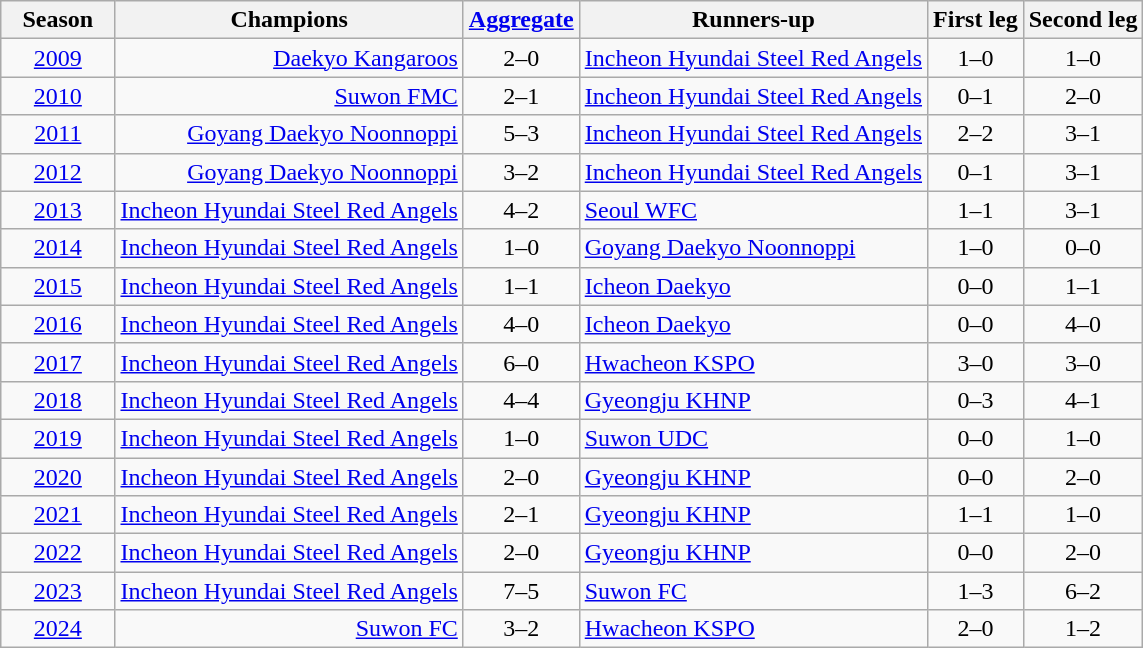<table class="wikitable" style="text-align: center;">
<tr>
<th width="10%">Season</th>
<th>Champions</th>
<th><a href='#'>Aggregate</a></th>
<th>Runners-up</th>
<th>First leg</th>
<th>Second leg</th>
</tr>
<tr>
<td><a href='#'>2009</a></td>
<td align="right"><a href='#'>Daekyo Kangaroos</a></td>
<td>2–0</td>
<td align="left"><a href='#'>Incheon Hyundai Steel Red Angels</a></td>
<td>1–0</td>
<td>1–0</td>
</tr>
<tr>
<td><a href='#'>2010</a></td>
<td align="right"><a href='#'>Suwon FMC</a></td>
<td>2–1</td>
<td align="left"><a href='#'>Incheon Hyundai Steel Red Angels</a></td>
<td>0–1</td>
<td>2–0</td>
</tr>
<tr>
<td><a href='#'>2011</a></td>
<td align="right"><a href='#'>Goyang Daekyo Noonnoppi</a></td>
<td>5–3</td>
<td align="left"><a href='#'>Incheon Hyundai Steel Red Angels</a></td>
<td>2–2</td>
<td>3–1</td>
</tr>
<tr>
<td><a href='#'>2012</a></td>
<td align="right"><a href='#'>Goyang Daekyo Noonnoppi</a></td>
<td>3–2</td>
<td align="left"><a href='#'>Incheon Hyundai Steel Red Angels</a></td>
<td>0–1</td>
<td>3–1</td>
</tr>
<tr>
<td><a href='#'>2013</a></td>
<td align="right"><a href='#'>Incheon Hyundai Steel Red Angels</a></td>
<td>4–2</td>
<td align="left"><a href='#'>Seoul WFC</a></td>
<td>1–1</td>
<td>3–1</td>
</tr>
<tr>
<td><a href='#'>2014</a></td>
<td align="right"><a href='#'>Incheon Hyundai Steel Red Angels</a></td>
<td>1–0</td>
<td align="left"><a href='#'>Goyang Daekyo Noonnoppi</a></td>
<td>1–0</td>
<td>0–0</td>
</tr>
<tr>
<td><a href='#'>2015</a></td>
<td align="right"><a href='#'>Incheon Hyundai Steel Red Angels</a></td>
<td>1–1 </td>
<td align="left"><a href='#'>Icheon Daekyo</a></td>
<td>0–0</td>
<td>1–1 </td>
</tr>
<tr>
<td><a href='#'>2016</a></td>
<td align="right"><a href='#'>Incheon Hyundai Steel Red Angels</a></td>
<td>4–0</td>
<td align="left"><a href='#'>Icheon Daekyo</a></td>
<td>0–0</td>
<td>4–0</td>
</tr>
<tr>
<td><a href='#'>2017</a></td>
<td align="right"><a href='#'>Incheon Hyundai Steel Red Angels</a></td>
<td>6–0</td>
<td align="left"><a href='#'>Hwacheon KSPO</a></td>
<td>3–0</td>
<td>3–0</td>
</tr>
<tr>
<td><a href='#'>2018</a></td>
<td align="right"><a href='#'>Incheon Hyundai Steel Red Angels</a></td>
<td>4–4 </td>
<td align="left"><a href='#'>Gyeongju KHNP</a></td>
<td>0–3</td>
<td>4–1 </td>
</tr>
<tr>
<td><a href='#'>2019</a></td>
<td align="right"><a href='#'>Incheon Hyundai Steel Red Angels</a></td>
<td>1–0</td>
<td align="left"><a href='#'>Suwon UDC</a></td>
<td>0–0</td>
<td>1–0</td>
</tr>
<tr>
<td><a href='#'>2020</a></td>
<td align="right"><a href='#'>Incheon Hyundai Steel Red Angels</a></td>
<td>2–0</td>
<td align="left"><a href='#'>Gyeongju KHNP</a></td>
<td>0–0</td>
<td>2–0</td>
</tr>
<tr>
<td><a href='#'>2021</a></td>
<td align="right"><a href='#'>Incheon Hyundai Steel Red Angels</a></td>
<td>2–1</td>
<td align="left"><a href='#'>Gyeongju KHNP</a></td>
<td>1–1</td>
<td>1–0</td>
</tr>
<tr>
<td><a href='#'>2022</a></td>
<td align="right"><a href='#'>Incheon Hyundai Steel Red Angels</a></td>
<td>2–0</td>
<td align="left"><a href='#'>Gyeongju KHNP</a></td>
<td>0–0</td>
<td>2–0</td>
</tr>
<tr>
<td><a href='#'>2023</a></td>
<td align="right"><a href='#'>Incheon Hyundai Steel Red Angels</a></td>
<td>7–5</td>
<td align="left"><a href='#'>Suwon FC</a></td>
<td>1–3</td>
<td>6–2</td>
</tr>
<tr>
<td><a href='#'>2024</a></td>
<td align="right"><a href='#'>Suwon FC</a></td>
<td>3–2</td>
<td align="left"><a href='#'>Hwacheon KSPO</a></td>
<td>2–0</td>
<td>1–2</td>
</tr>
</table>
